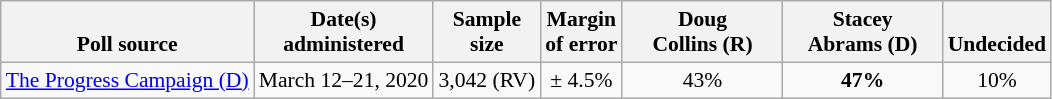<table class="wikitable" style="font-size:90%;text-align:center;">
<tr valign=bottom>
<th>Poll source</th>
<th>Date(s)<br>administered</th>
<th>Sample<br>size</th>
<th>Margin<br>of error</th>
<th style="width:100px;">Doug<br>Collins (R)</th>
<th style="width:100px;">Stacey<br>Abrams (D)</th>
<th>Undecided</th>
</tr>
<tr>
<td style="text-align:left;"><a href='#'>The Progress Campaign (D)</a></td>
<td>March 12–21, 2020</td>
<td>3,042 (RV)</td>
<td>± 4.5%</td>
<td>43%</td>
<td><strong>47%</strong></td>
<td>10%</td>
</tr>
</table>
